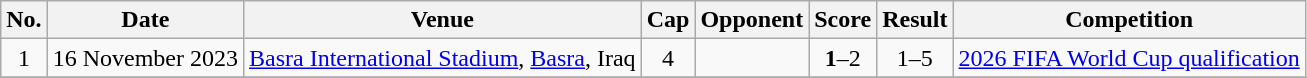<table class="wikitable sortable">
<tr>
<th scope=col>No.</th>
<th scope=col>Date</th>
<th scope=col>Venue</th>
<th scope=col>Cap</th>
<th scope=col>Opponent</th>
<th scope=col>Score</th>
<th scope=col>Result</th>
<th scope=col>Competition</th>
</tr>
<tr>
<td align=center>1</td>
<td>16  November 2023</td>
<td><a href='#'>Basra International Stadium</a>, <a href='#'>Basra</a>, Iraq</td>
<td align=center>4</td>
<td></td>
<td align=center><strong>1</strong>–2</td>
<td align=center>1–5</td>
<td><a href='#'>2026 FIFA World Cup qualification</a></td>
</tr>
<tr>
</tr>
</table>
